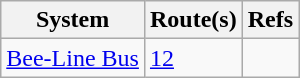<table class="wikitable">
<tr>
<th> System</th>
<th>Route(s)</th>
<th>Refs</th>
</tr>
<tr>
<td><a href='#'>Bee-Line Bus</a></td>
<td><a href='#'>12</a></td>
<td></td>
</tr>
</table>
